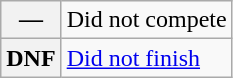<table class="wikitable">
<tr>
<th scope="row">—</th>
<td>Did not compete</td>
</tr>
<tr>
<th scope="row">DNF</th>
<td><a href='#'>Did not finish</a></td>
</tr>
</table>
